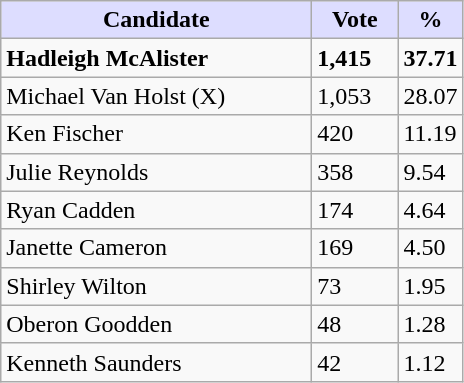<table class="wikitable">
<tr>
<th style="background:#ddf; width:200px;">Candidate</th>
<th style="background:#ddf; width:50px;">Vote</th>
<th style="background:#ddf; width:30px;">%</th>
</tr>
<tr>
<td><strong>Hadleigh McAlister</strong></td>
<td><strong>1,415</strong></td>
<td><strong>37.71</strong></td>
</tr>
<tr>
<td>Michael Van Holst (X)</td>
<td>1,053</td>
<td>28.07</td>
</tr>
<tr>
<td>Ken Fischer</td>
<td>420</td>
<td>11.19</td>
</tr>
<tr>
<td>Julie Reynolds</td>
<td>358</td>
<td>9.54</td>
</tr>
<tr>
<td>Ryan Cadden</td>
<td>174</td>
<td>4.64</td>
</tr>
<tr>
<td>Janette Cameron</td>
<td>169</td>
<td>4.50</td>
</tr>
<tr>
<td>Shirley Wilton</td>
<td>73</td>
<td>1.95</td>
</tr>
<tr>
<td>Oberon Goodden</td>
<td>48</td>
<td>1.28</td>
</tr>
<tr>
<td>Kenneth Saunders</td>
<td>42</td>
<td>1.12</td>
</tr>
</table>
